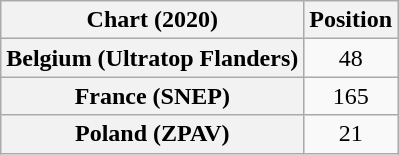<table class="wikitable sortable plainrowheaders" style="text-align:center">
<tr>
<th scope="col">Chart (2020)</th>
<th scope="col">Position</th>
</tr>
<tr>
<th scope="row">Belgium (Ultratop Flanders)</th>
<td>48</td>
</tr>
<tr>
<th scope="row">France (SNEP)</th>
<td>165</td>
</tr>
<tr>
<th scope="row">Poland (ZPAV)</th>
<td>21</td>
</tr>
</table>
